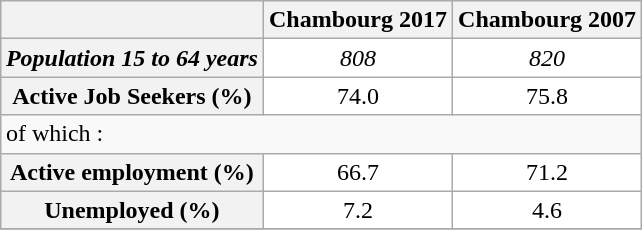<table class="wikitable" style="margin: 1em auto 1em auto; text-align:center; align:center;">
<tr>
<th></th>
<th>Chambourg 2017</th>
<th>Chambourg 2007</th>
</tr>
<tr style="background: #FFFFFF;">
<th scope="row"><em>Population 15 to 64 years</em></th>
<td><em>808</em></td>
<td><em>820</em></td>
</tr>
<tr style="background: #FFFFFF;">
<th scope="row">Active Job Seekers (%)</th>
<td>74.0</td>
<td>75.8</td>
</tr>
<tr>
<td colspan="3" style="text-align:left;">of which :</td>
</tr>
<tr style="background: #FFFFFF;">
<th scope="row">Active employment (%)</th>
<td>66.7</td>
<td>71.2</td>
</tr>
<tr style="background: #FFFFFF;">
<th scope="row">Unemployed (%)</th>
<td>7.2</td>
<td>4.6</td>
</tr>
<tr>
</tr>
</table>
